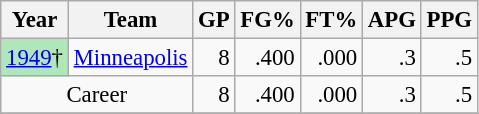<table class="wikitable sortable" style="font-size:95%; text-align:right;">
<tr>
<th>Year</th>
<th>Team</th>
<th>GP</th>
<th>FG%</th>
<th>FT%</th>
<th>APG</th>
<th>PPG</th>
</tr>
<tr>
<td style="text-align:left; background:#afe6ba;"><a href='#'>1949</a>†</td>
<td style="text-align:left;"><a href='#'>Minneapolis</a></td>
<td>8</td>
<td>.400</td>
<td>.000</td>
<td>.3</td>
<td>.5</td>
</tr>
<tr>
<td style="text-align:center;" colspan="2">Career</td>
<td>8</td>
<td>.400</td>
<td>.000</td>
<td>.3</td>
<td>.5</td>
</tr>
<tr>
</tr>
</table>
